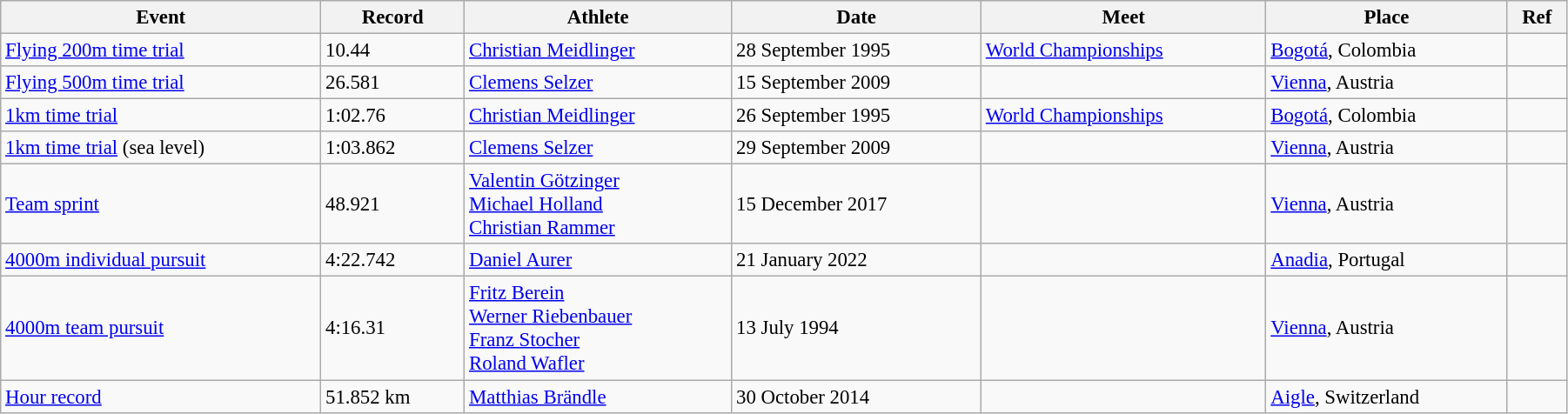<table class="wikitable" style="font-size:95%; width: 95%;">
<tr>
<th>Event</th>
<th>Record</th>
<th>Athlete</th>
<th>Date</th>
<th>Meet</th>
<th>Place</th>
<th>Ref</th>
</tr>
<tr>
<td><a href='#'>Flying 200m time trial</a></td>
<td>10.44</td>
<td><a href='#'>Christian Meidlinger</a></td>
<td>28 September 1995</td>
<td><a href='#'>World Championships</a></td>
<td><a href='#'>Bogotá</a>, Colombia</td>
<td></td>
</tr>
<tr>
<td><a href='#'>Flying 500m time trial</a></td>
<td>26.581</td>
<td><a href='#'>Clemens Selzer</a></td>
<td>15 September 2009</td>
<td></td>
<td><a href='#'>Vienna</a>, Austria</td>
<td></td>
</tr>
<tr>
<td><a href='#'>1km time trial</a></td>
<td>1:02.76</td>
<td><a href='#'>Christian Meidlinger</a></td>
<td>26 September 1995</td>
<td><a href='#'>World Championships</a></td>
<td><a href='#'>Bogotá</a>, Colombia</td>
<td></td>
</tr>
<tr>
<td><a href='#'>1km time trial</a> (sea level)</td>
<td>1:03.862</td>
<td><a href='#'>Clemens Selzer</a></td>
<td>29 September 2009</td>
<td></td>
<td><a href='#'>Vienna</a>, Austria</td>
<td></td>
</tr>
<tr>
<td><a href='#'>Team sprint</a></td>
<td>48.921</td>
<td><a href='#'>Valentin Götzinger</a><br><a href='#'>Michael Holland</a><br><a href='#'>Christian Rammer</a></td>
<td>15 December 2017</td>
<td></td>
<td><a href='#'>Vienna</a>, Austria</td>
<td></td>
</tr>
<tr>
<td><a href='#'>4000m individual pursuit</a></td>
<td>4:22.742</td>
<td><a href='#'>Daniel Aurer</a></td>
<td>21 January 2022</td>
<td></td>
<td><a href='#'>Anadia</a>, Portugal</td>
<td></td>
</tr>
<tr>
<td><a href='#'>4000m team pursuit</a></td>
<td>4:16.31</td>
<td><a href='#'>Fritz Berein</a><br><a href='#'>Werner Riebenbauer</a><br><a href='#'>Franz Stocher</a><br><a href='#'>Roland Wafler</a></td>
<td>13 July 1994</td>
<td></td>
<td><a href='#'>Vienna</a>, Austria</td>
<td></td>
</tr>
<tr>
<td><a href='#'>Hour record</a></td>
<td>51.852 km</td>
<td><a href='#'>Matthias Brändle</a></td>
<td>30 October 2014</td>
<td></td>
<td><a href='#'>Aigle</a>, Switzerland</td>
<td></td>
</tr>
</table>
